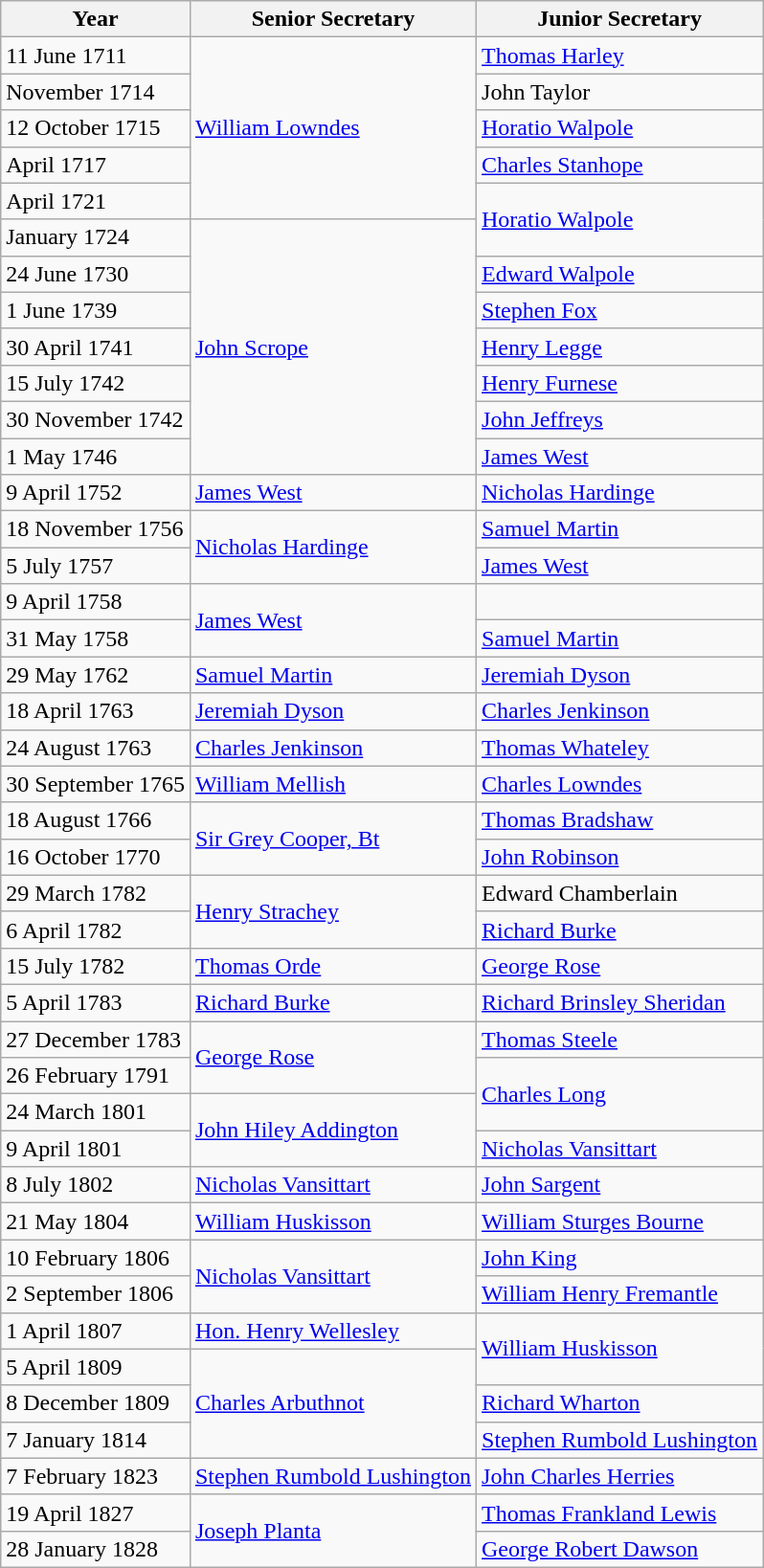<table class="wikitable">
<tr>
<th>Year</th>
<th>Senior Secretary</th>
<th>Junior Secretary</th>
</tr>
<tr>
<td>11 June 1711</td>
<td rowspan=5><a href='#'>William Lowndes</a></td>
<td><a href='#'>Thomas Harley</a></td>
</tr>
<tr>
<td>November 1714</td>
<td>John Taylor</td>
</tr>
<tr>
<td>12 October 1715</td>
<td><a href='#'>Horatio Walpole</a></td>
</tr>
<tr>
<td>April 1717</td>
<td><a href='#'>Charles Stanhope</a></td>
</tr>
<tr>
<td>April 1721</td>
<td rowspan=2><a href='#'>Horatio Walpole</a></td>
</tr>
<tr>
<td>January 1724</td>
<td rowspan=7><a href='#'>John Scrope</a></td>
</tr>
<tr>
<td>24 June 1730</td>
<td><a href='#'>Edward Walpole</a></td>
</tr>
<tr>
<td>1 June 1739</td>
<td><a href='#'>Stephen Fox</a></td>
</tr>
<tr>
<td>30 April 1741</td>
<td><a href='#'>Henry Legge</a></td>
</tr>
<tr>
<td>15 July 1742</td>
<td><a href='#'>Henry Furnese</a></td>
</tr>
<tr>
<td>30 November 1742</td>
<td><a href='#'>John Jeffreys</a></td>
</tr>
<tr>
<td>1 May 1746</td>
<td><a href='#'>James West</a></td>
</tr>
<tr>
<td>9 April 1752</td>
<td><a href='#'>James West</a></td>
<td><a href='#'>Nicholas Hardinge</a></td>
</tr>
<tr>
<td>18 November 1756</td>
<td rowspan=2><a href='#'>Nicholas Hardinge</a></td>
<td><a href='#'>Samuel Martin</a></td>
</tr>
<tr>
<td>5 July 1757</td>
<td><a href='#'>James West</a></td>
</tr>
<tr>
<td>9 April 1758</td>
<td rowspan=2><a href='#'>James West</a></td>
<td> </td>
</tr>
<tr>
<td>31 May 1758</td>
<td><a href='#'>Samuel Martin</a></td>
</tr>
<tr>
<td>29 May 1762</td>
<td><a href='#'>Samuel Martin</a></td>
<td><a href='#'>Jeremiah Dyson</a></td>
</tr>
<tr>
<td>18 April 1763</td>
<td><a href='#'>Jeremiah Dyson</a></td>
<td><a href='#'>Charles Jenkinson</a></td>
</tr>
<tr>
<td>24 August 1763</td>
<td><a href='#'>Charles Jenkinson</a></td>
<td><a href='#'>Thomas Whateley</a></td>
</tr>
<tr>
<td>30 September 1765</td>
<td><a href='#'>William Mellish</a></td>
<td><a href='#'>Charles Lowndes</a></td>
</tr>
<tr>
<td>18 August 1766</td>
<td rowspan=2><a href='#'>Sir Grey Cooper, Bt</a></td>
<td><a href='#'>Thomas Bradshaw</a></td>
</tr>
<tr>
<td>16 October 1770</td>
<td><a href='#'>John Robinson</a></td>
</tr>
<tr>
<td>29 March 1782</td>
<td rowspan=2><a href='#'>Henry Strachey</a></td>
<td>Edward Chamberlain</td>
</tr>
<tr>
<td>6 April 1782</td>
<td><a href='#'>Richard Burke</a></td>
</tr>
<tr>
<td>15 July 1782</td>
<td><a href='#'>Thomas Orde</a></td>
<td><a href='#'>George Rose</a></td>
</tr>
<tr>
<td>5 April 1783</td>
<td><a href='#'>Richard Burke</a></td>
<td><a href='#'>Richard Brinsley Sheridan</a></td>
</tr>
<tr>
<td>27 December 1783</td>
<td rowspan=2><a href='#'>George Rose</a></td>
<td><a href='#'>Thomas Steele</a></td>
</tr>
<tr>
<td>26 February 1791</td>
<td rowspan=2><a href='#'>Charles Long</a></td>
</tr>
<tr>
<td>24 March 1801</td>
<td rowspan=2><a href='#'>John Hiley Addington</a></td>
</tr>
<tr>
<td>9 April 1801</td>
<td><a href='#'>Nicholas Vansittart</a></td>
</tr>
<tr>
<td>8 July 1802</td>
<td><a href='#'>Nicholas Vansittart</a></td>
<td><a href='#'>John Sargent</a></td>
</tr>
<tr>
<td>21 May 1804</td>
<td><a href='#'>William Huskisson</a></td>
<td><a href='#'>William Sturges Bourne</a></td>
</tr>
<tr>
<td>10 February 1806</td>
<td rowspan=2><a href='#'>Nicholas Vansittart</a></td>
<td><a href='#'>John King</a></td>
</tr>
<tr>
<td>2 September 1806</td>
<td><a href='#'>William Henry Fremantle</a></td>
</tr>
<tr>
<td>1 April 1807</td>
<td><a href='#'>Hon. Henry Wellesley</a></td>
<td rowspan=2><a href='#'>William Huskisson</a></td>
</tr>
<tr>
<td>5 April 1809</td>
<td rowspan=3><a href='#'>Charles Arbuthnot</a></td>
</tr>
<tr>
<td>8 December 1809</td>
<td><a href='#'>Richard Wharton</a></td>
</tr>
<tr>
<td>7 January 1814</td>
<td><a href='#'>Stephen Rumbold Lushington</a></td>
</tr>
<tr>
<td>7 February 1823</td>
<td><a href='#'>Stephen Rumbold Lushington</a></td>
<td><a href='#'>John Charles Herries</a></td>
</tr>
<tr>
<td>19 April 1827</td>
<td rowspan=2><a href='#'>Joseph Planta</a></td>
<td><a href='#'>Thomas Frankland Lewis</a></td>
</tr>
<tr>
<td>28 January 1828</td>
<td><a href='#'>George Robert Dawson</a></td>
</tr>
</table>
